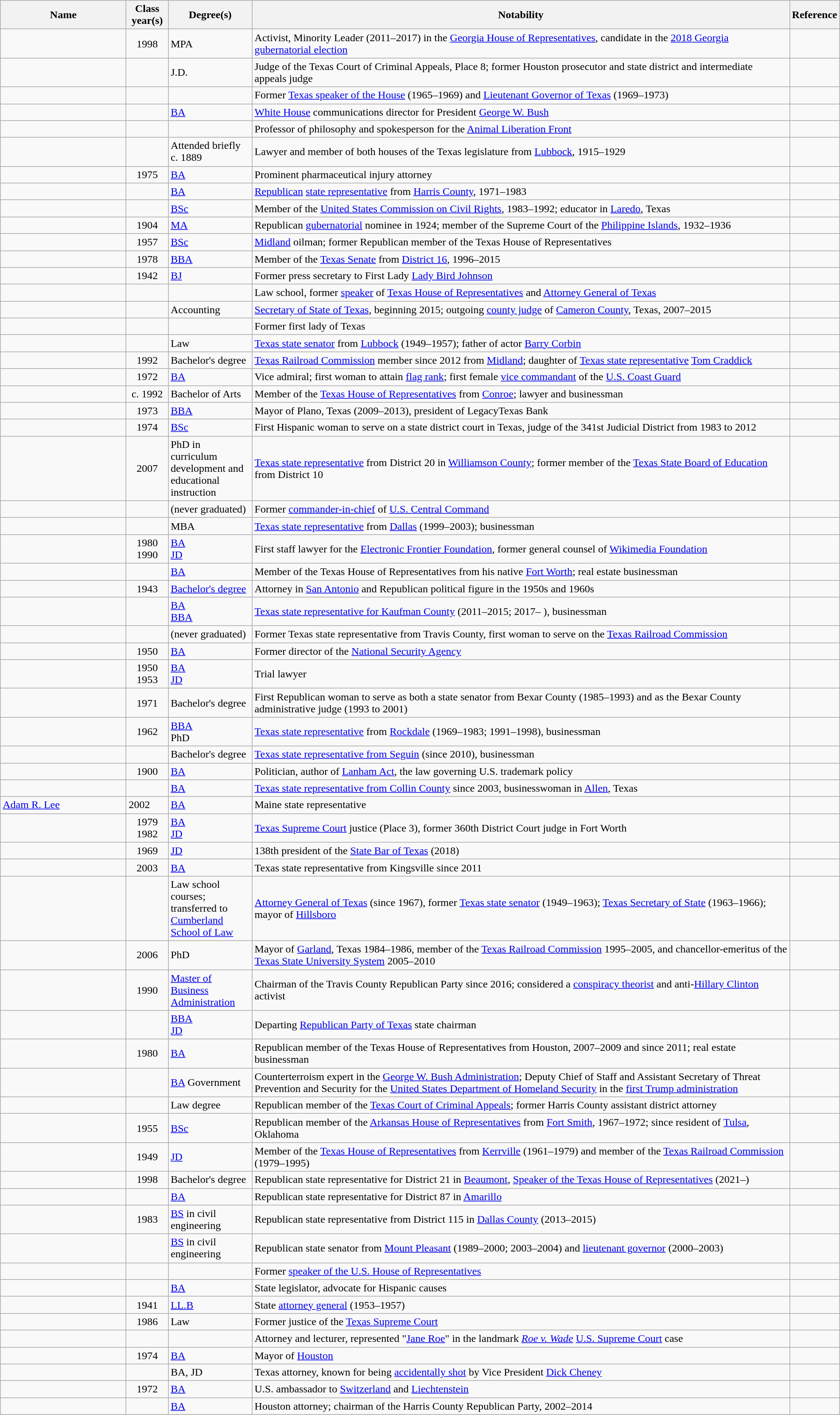<table class="wikitable sortable" style="width:100%">
<tr>
<th style="width:15%;">Name</th>
<th style="width:5%;">Class year(s)</th>
<th style="width:10%;">Degree(s)</th>
<th style="width:*;" class="unsortable">Notability</th>
<th style="width:5%;" class="unsortable">Reference</th>
</tr>
<tr>
<td></td>
<td style="text-align:center;">1998</td>
<td>MPA</td>
<td>Activist, Minority Leader (2011–2017) in the <a href='#'>Georgia House of Representatives</a>, candidate in the <a href='#'>2018 Georgia gubernatorial election</a></td>
<td style="text-align:center;"></td>
</tr>
<tr>
<td></td>
<td style="text-align:center;"></td>
<td>J.D.</td>
<td>Judge of the Texas Court of Criminal Appeals, Place 8; former Houston prosecutor and state district and intermediate appeals judge</td>
<td style="text-align:center;"></td>
</tr>
<tr>
<td></td>
<td style="text-align:center;"></td>
<td></td>
<td>Former <a href='#'>Texas speaker of the House</a> (1965–1969) and <a href='#'>Lieutenant Governor of Texas</a> (1969–1973)</td>
<td style="text-align:center;"></td>
</tr>
<tr>
<td></td>
<td style="text-align:center;"></td>
<td><a href='#'>BA</a></td>
<td><a href='#'>White House</a> communications director for President <a href='#'>George W. Bush</a></td>
<td style="text-align:center;"></td>
</tr>
<tr>
<td></td>
<td style="text-align:center;"></td>
<td></td>
<td>Professor of philosophy and spokesperson for the <a href='#'>Animal Liberation Front</a></td>
<td style="text-align:center;"></td>
</tr>
<tr>
<td></td>
<td style="text-align:center;"></td>
<td>Attended briefly c. 1889</td>
<td>Lawyer and member of both houses of the Texas legislature from <a href='#'>Lubbock</a>, 1915–1929</td>
<td style="text-align:center;"></td>
</tr>
<tr>
<td></td>
<td style="text-align:center;">1975</td>
<td><a href='#'>BA</a></td>
<td>Prominent pharmaceutical injury attorney</td>
<td style="text-align:center;"></td>
</tr>
<tr>
<td></td>
<td style="text-align:center;"></td>
<td><a href='#'>BA</a></td>
<td><a href='#'>Republican</a> <a href='#'>state representative</a> from <a href='#'>Harris County</a>, 1971–1983</td>
<td style="text-align:center;"></td>
</tr>
<tr>
<td></td>
<td style="text-align:center;"></td>
<td><a href='#'>BSc</a></td>
<td>Member of the <a href='#'>United States Commission on Civil Rights</a>, 1983–1992; educator in <a href='#'>Laredo</a>, Texas</td>
<td style="text-align:center;"></td>
</tr>
<tr>
<td></td>
<td style="text-align:center;">1904</td>
<td><a href='#'>MA</a></td>
<td>Republican <a href='#'>gubernatorial</a> nominee in 1924; member of the Supreme Court of the <a href='#'>Philippine Islands</a>, 1932–1936</td>
<td style="text-align:center;"></td>
</tr>
<tr>
<td></td>
<td style="text-align:center;">1957</td>
<td><a href='#'>BSc</a></td>
<td><a href='#'>Midland</a> oilman; former Republican member of the Texas House of Representatives</td>
<td style="text-align:center;"></td>
</tr>
<tr>
<td></td>
<td style="text-align:center;">1978</td>
<td><a href='#'>BBA</a></td>
<td>Member of the <a href='#'>Texas Senate</a> from <a href='#'>District 16</a>, 1996–2015</td>
<td style="text-align:center;"></td>
</tr>
<tr>
<td></td>
<td style="text-align:center;">1942</td>
<td><a href='#'>BJ</a></td>
<td>Former press secretary to First Lady <a href='#'>Lady Bird Johnson</a></td>
<td style="text-align:center;"></td>
</tr>
<tr>
<td></td>
<td style="text-align:center;"></td>
<td></td>
<td>Law school, former <a href='#'>speaker</a> of <a href='#'>Texas House of Representatives</a> and <a href='#'>Attorney General of Texas</a></td>
<td style="text-align:center;"></td>
</tr>
<tr>
<td></td>
<td style="text-align:center;"></td>
<td>Accounting</td>
<td><a href='#'>Secretary of State of Texas</a>, beginning 2015; outgoing <a href='#'>county judge</a> of <a href='#'>Cameron County</a>, Texas, 2007–2015</td>
<td style="text-align:center;"></td>
</tr>
<tr>
<td></td>
<td style="text-align:center;"></td>
<td></td>
<td>Former first lady of Texas</td>
<td style="text-align:center;"></td>
</tr>
<tr>
<td></td>
<td style="text-align:center;"></td>
<td> Law</td>
<td><a href='#'>Texas state senator</a> from <a href='#'>Lubbock</a> (1949–1957); father of actor <a href='#'>Barry Corbin</a></td>
<td style="text-align:center;"></td>
</tr>
<tr>
<td></td>
<td style="text-align:center;">1992</td>
<td> Bachelor's degree</td>
<td><a href='#'>Texas Railroad Commission</a> member since 2012 from <a href='#'>Midland</a>; daughter of <a href='#'>Texas state representative</a> <a href='#'>Tom Craddick</a></td>
<td style="text-align:center;"></td>
</tr>
<tr>
<td></td>
<td style="text-align:center;">1972</td>
<td><a href='#'>BA</a></td>
<td>Vice admiral; first woman to attain <a href='#'>flag rank</a>; first female <a href='#'>vice commandant</a> of the <a href='#'>U.S. Coast Guard</a></td>
<td style="text-align:center;"></td>
</tr>
<tr>
<td></td>
<td style="text-align:center;">c. 1992</td>
<td>Bachelor of Arts</td>
<td>Member of the <a href='#'>Texas House of Representatives</a> from <a href='#'>Conroe</a>; lawyer and businessman</td>
<td style="text-align:center;"></td>
</tr>
<tr>
<td></td>
<td style="text-align:center;">1973</td>
<td><a href='#'>BBA</a></td>
<td>Mayor of Plano, Texas (2009–2013), president of LegacyTexas Bank</td>
<td style="text-align:center;"></td>
</tr>
<tr>
<td></td>
<td style="text-align:center;">1974</td>
<td><a href='#'>BSc</a></td>
<td>First Hispanic woman to serve on a state district court in Texas, judge of the 341st Judicial District from 1983 to 2012</td>
<td style="text-align:center;"></td>
</tr>
<tr>
<td></td>
<td style="text-align:center;">2007</td>
<td>PhD in curriculum development and educational instruction</td>
<td><a href='#'>Texas state representative</a> from District 20 in <a href='#'>Williamson County</a>; former member of the <a href='#'>Texas State Board of Education</a> from District 10</td>
<td style="text-align:center;"></td>
</tr>
<tr>
<td></td>
<td style="text-align:center;"></td>
<td>(never graduated)</td>
<td>Former <a href='#'>commander-in-chief</a> of <a href='#'>U.S. Central Command</a></td>
<td style="text-align:center;"></td>
</tr>
<tr>
<td></td>
<td style="text-align:center;"></td>
<td>MBA</td>
<td><a href='#'>Texas state representative</a> from <a href='#'>Dallas</a> (1999–2003); businessman</td>
<td style="text-align:center;"></td>
</tr>
<tr>
<td></td>
<td style="text-align:center;">1980<br>1990</td>
<td><a href='#'>BA</a><br><a href='#'>JD</a></td>
<td>First staff lawyer for the <a href='#'>Electronic Frontier Foundation</a>, former general counsel of <a href='#'>Wikimedia Foundation</a></td>
<td style="text-align:center;"></td>
</tr>
<tr>
<td></td>
<td style="text-align:center;"></td>
<td><a href='#'>BA</a></td>
<td>Member of the Texas House of Representatives from his native <a href='#'>Fort Worth</a>; real estate businessman</td>
<td style="text-align:center;"></td>
</tr>
<tr>
<td></td>
<td style="text-align:center;">1943</td>
<td><a href='#'>Bachelor's degree</a></td>
<td>Attorney in <a href='#'>San Antonio</a> and Republican political figure in the 1950s and 1960s</td>
<td style="text-align:center;"></td>
</tr>
<tr>
<td></td>
<td style="text-align:center;"></td>
<td><a href='#'>BA</a><br><a href='#'>BBA</a></td>
<td><a href='#'>Texas state representative for Kaufman County</a> (2011–2015; 2017– ), businessman</td>
<td style="text-align:center;"></td>
</tr>
<tr>
<td></td>
<td style="text-align:center;"></td>
<td>(never graduated)</td>
<td>Former Texas state representative from Travis County, first woman to serve on the <a href='#'>Texas Railroad Commission</a></td>
<td style="text-align:center;"></td>
</tr>
<tr>
<td></td>
<td style="text-align:center;">1950</td>
<td><a href='#'>BA</a></td>
<td>Former director of the <a href='#'>National Security Agency</a></td>
<td style="text-align:center;"></td>
</tr>
<tr>
<td></td>
<td style="text-align:center;">1950<br>1953</td>
<td><a href='#'>BA</a><br><a href='#'>JD</a></td>
<td>Trial lawyer</td>
<td style="text-align:center;"></td>
</tr>
<tr>
<td></td>
<td style="text-align:center;">1971</td>
<td>Bachelor's degree</td>
<td>First Republican woman to serve as both a state senator from Bexar County (1985–1993) and as the Bexar County administrative judge (1993 to 2001)</td>
<td style="text-align:center;"></td>
</tr>
<tr>
<td></td>
<td style="text-align:center;">1962</td>
<td><a href='#'>BBA</a><br>PhD</td>
<td><a href='#'>Texas state representative</a> from <a href='#'>Rockdale</a> (1969–1983; 1991–1998), businessman</td>
<td style="text-align:center;"></td>
</tr>
<tr>
<td></td>
<td style="text-align:center;"></td>
<td>Bachelor's degree</td>
<td><a href='#'>Texas state representative from Seguin</a> (since 2010), businessman</td>
<td style="text-align:center;"></td>
</tr>
<tr>
<td></td>
<td style="text-align:center;">1900</td>
<td><a href='#'>BA</a></td>
<td>Politician, author of <a href='#'>Lanham Act</a>, the law governing U.S. trademark policy</td>
<td style="text-align:center;"></td>
</tr>
<tr>
<td></td>
<td style="text-align:center;"></td>
<td><a href='#'>BA</a></td>
<td><a href='#'>Texas state representative from Collin County</a> since 2003, businesswoman in <a href='#'>Allen</a>, Texas</td>
<td style="text-align:center;"></td>
</tr>
<tr>
<td><a href='#'>Adam R. Lee</a></td>
<td>2002</td>
<td><a href='#'>BA</a></td>
<td>Maine state representative</td>
<td></td>
</tr>
<tr>
<td></td>
<td style="text-align:center;">1979<br>1982</td>
<td><a href='#'>BA</a><br><a href='#'>JD</a></td>
<td><a href='#'>Texas Supreme Court</a> justice (Place 3), former 360th District Court judge in Fort Worth</td>
<td style="text-align:center;"></td>
</tr>
<tr>
<td></td>
<td style="text-align:center;">1969</td>
<td><a href='#'>JD</a></td>
<td>138th president of the <a href='#'>State Bar of Texas</a> (2018)</td>
<td style="text-align:center;"></td>
</tr>
<tr>
<td></td>
<td style="text-align:center;">2003</td>
<td><a href='#'>BA</a></td>
<td>Texas state representative from Kingsville since 2011</td>
<td style="text-align:center;"></td>
</tr>
<tr>
<td></td>
<td style="text-align:center;"></td>
<td>Law school courses; transferred to <a href='#'>Cumberland School of Law</a></td>
<td><a href='#'>Attorney General of Texas</a> (since 1967), former <a href='#'>Texas state senator</a> (1949–1963); <a href='#'>Texas Secretary of State</a> (1963–1966); mayor of <a href='#'>Hillsboro</a></td>
<td style="text-align:center;"></td>
</tr>
<tr>
<td></td>
<td style="text-align:center;">2006</td>
<td>PhD</td>
<td>Mayor of <a href='#'>Garland</a>, Texas 1984–1986, member of the <a href='#'>Texas Railroad Commission</a> 1995–2005, and chancellor-emeritus of the <a href='#'>Texas State University System</a> 2005–2010</td>
<td style="text-align:center;"></td>
</tr>
<tr>
<td></td>
<td style="text-align:center;">1990</td>
<td><a href='#'>Master of Business Administration</a></td>
<td>Chairman of the Travis County Republican Party since 2016; considered a <a href='#'>conspiracy theorist</a> and anti-<a href='#'>Hillary Clinton</a> activist</td>
<td style="text-align:center;"></td>
</tr>
<tr>
<td></td>
<td style="text-align:center;"></td>
<td><a href='#'>BBA</a><br><a href='#'>JD</a></td>
<td>Departing <a href='#'>Republican Party of Texas</a> state chairman</td>
<td style="text-align:center;"></td>
</tr>
<tr>
<td></td>
<td style="text-align:center;">1980</td>
<td><a href='#'>BA</a></td>
<td>Republican member of the Texas House of Representatives from Houston, 2007–2009 and since 2011; real estate businessman</td>
<td style="text-align:center;"></td>
</tr>
<tr>
<td></td>
<td style="text-align:center;"></td>
<td><a href='#'>BA</a> Government</td>
<td>Counterterroism expert in the <a href='#'>George W. Bush Administration</a>; Deputy Chief of Staff and Assistant Secretary of Threat Prevention and Security for the <a href='#'>United States Department of Homeland Security</a> in the <a href='#'>first Trump administration</a></td>
<td style="text-align:center;"></td>
</tr>
<tr>
<td></td>
<td style="text-align:center;"></td>
<td>Law degree</td>
<td>Republican member of the <a href='#'>Texas Court of Criminal Appeals</a>; former Harris County assistant district attorney</td>
<td style="text-align:center;"></td>
</tr>
<tr>
<td></td>
<td style="text-align:center;">1955</td>
<td><a href='#'>BSc</a></td>
<td>Republican member of the <a href='#'>Arkansas House of Representatives</a> from <a href='#'>Fort Smith</a>, 1967–1972; since resident of <a href='#'>Tulsa</a>, Oklahoma</td>
<td style="text-align:center;"></td>
</tr>
<tr>
<td></td>
<td style="text-align:center;">1949</td>
<td><a href='#'>JD</a></td>
<td>Member of the <a href='#'>Texas House of Representatives</a> from <a href='#'>Kerrville</a> (1961–1979) and member of the <a href='#'>Texas Railroad Commission</a> (1979–1995)</td>
<td style="text-align:center;"></td>
</tr>
<tr>
<td></td>
<td style="text-align:center;">1998</td>
<td>Bachelor's degree</td>
<td>Republican state representative for District 21 in <a href='#'>Beaumont</a>, <a href='#'>Speaker of the Texas House of Representatives</a> (2021–)</td>
<td style="text-align:center;"></td>
</tr>
<tr>
<td></td>
<td style="text-align:center;"></td>
<td><a href='#'>BA</a></td>
<td>Republican state representative for District 87 in <a href='#'>Amarillo</a></td>
<td style="text-align:center;"></td>
</tr>
<tr>
<td></td>
<td style="text-align:center;">1983</td>
<td><a href='#'>BS</a> in civil engineering</td>
<td>Republican state representative from District 115 in <a href='#'>Dallas County</a> (2013–2015)</td>
<td style="text-align:center;"></td>
</tr>
<tr>
<td></td>
<td style="text-align:center;"></td>
<td><a href='#'>BS</a> in civil engineering</td>
<td>Republican state senator from <a href='#'>Mount Pleasant</a> (1989–2000; 2003–2004) and <a href='#'>lieutenant governor</a> (2000–2003)</td>
<td style="text-align:center;"></td>
</tr>
<tr>
<td></td>
<td style="text-align:center;"></td>
<td></td>
<td>Former <a href='#'>speaker of the U.S. House of Representatives</a></td>
<td style="text-align:center;"></td>
</tr>
<tr>
<td></td>
<td style="text-align:center;"></td>
<td><a href='#'>BA</a></td>
<td>State legislator, advocate for Hispanic causes</td>
<td style="text-align:center;"></td>
</tr>
<tr>
<td></td>
<td style="text-align:center;">1941</td>
<td><a href='#'>LL.B</a></td>
<td>State <a href='#'>attorney general</a> (1953–1957)</td>
<td style="text-align:center;"></td>
</tr>
<tr>
<td></td>
<td style="text-align:center;">1986</td>
<td> Law</td>
<td>Former justice of the <a href='#'>Texas Supreme Court</a></td>
<td style="text-align:center;"></td>
</tr>
<tr>
<td></td>
<td style="text-align:center;"></td>
<td></td>
<td>Attorney and lecturer, represented "<a href='#'>Jane Roe</a>" in the landmark <em><a href='#'>Roe v. Wade</a></em> <a href='#'>U.S. Supreme Court</a> case</td>
<td style="text-align:center;"></td>
</tr>
<tr>
<td></td>
<td style="text-align:center;">1974</td>
<td><a href='#'>BA</a></td>
<td>Mayor of <a href='#'>Houston</a></td>
<td style="text-align:center;"></td>
</tr>
<tr>
<td></td>
<td style="text-align:center;"></td>
<td>BA, JD</td>
<td>Texas attorney, known for being <a href='#'>accidentally shot</a> by Vice President <a href='#'>Dick Cheney</a></td>
<td style="text-align:center;"></td>
</tr>
<tr>
<td></td>
<td style="text-align:center;">1972</td>
<td><a href='#'>BA</a></td>
<td>U.S. ambassador to <a href='#'>Switzerland</a> and <a href='#'>Liechtenstein</a></td>
<td style="text-align:center;"></td>
</tr>
<tr>
<td></td>
<td style="text-align:center;"></td>
<td><a href='#'>BA</a></td>
<td>Houston attorney; chairman of the Harris County Republican Party, 2002–2014</td>
<td style="text-align:center;"></td>
</tr>
</table>
